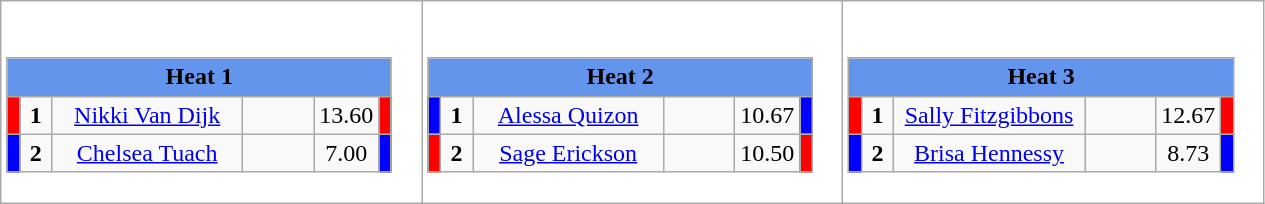<table class="wikitable" style="background:#fff;">
<tr>
<td><div><br><table class="wikitable">
<tr>
<td colspan="6"  style="text-align:center; background:#6495ed;"><strong>Heat 1</strong></td>
</tr>
<tr>
<td style="width:01px; background: #f00;"></td>
<td style="width:14px; text-align:center;"><strong>1</strong></td>
<td style="width:120px; text-align:center;"><a href='#'>Nikki Van Dijk</a></td>
<td style="width:40px; text-align:center;"></td>
<td style="width:20px; text-align:center;">13.60</td>
<td style="width:01px; background: #f00;"></td>
</tr>
<tr>
<td style="width:01px; background: #00f;"></td>
<td style="width:14px; text-align:center;"><strong>2</strong></td>
<td style="width:120px; text-align:center;"><a href='#'>Chelsea Tuach</a></td>
<td style="width:40px; text-align:center;"></td>
<td style="width:20px; text-align:center;">7.00</td>
<td style="width:01px; background: #00f;"></td>
</tr>
</table>
</div></td>
<td><div><br><table class="wikitable">
<tr>
<td colspan="6"  style="text-align:center; background:#6495ed;"><strong>Heat 2</strong></td>
</tr>
<tr>
<td style="width:01px; background: #00f;"></td>
<td style="width:14px; text-align:center;"><strong>1</strong></td>
<td style="width:120px; text-align:center;"><a href='#'>Alessa Quizon</a></td>
<td style="width:40px; text-align:center;"></td>
<td style="width:20px; text-align:center;">10.67</td>
<td style="width:01px; background: #00f;"></td>
</tr>
<tr>
<td style="width:01px; background: #f00;"></td>
<td style="width:14px; text-align:center;"><strong>2</strong></td>
<td style="width:120px; text-align:center;"><a href='#'>Sage Erickson</a></td>
<td style="width:40px; text-align:center;"></td>
<td style="width:20px; text-align:center;">10.50</td>
<td style="width:01px; background: #f00;"></td>
</tr>
</table>
</div></td>
<td><div><br><table class="wikitable">
<tr>
<td colspan="6"  style="text-align:center; background:#6495ed;"><strong>Heat 3</strong></td>
</tr>
<tr>
<td style="width:01px; background: #f00;"></td>
<td style="width:14px; text-align:center;"><strong>1</strong></td>
<td style="width:120px; text-align:center;"><a href='#'>Sally Fitzgibbons</a></td>
<td style="width:40px; text-align:center;"></td>
<td style="width:20px; text-align:center;">12.67</td>
<td style="width:01px; background: #f00;"></td>
</tr>
<tr>
<td style="width:01px; background: #00f;"></td>
<td style="width:14px; text-align:center;"><strong>2</strong></td>
<td style="width:120px; text-align:center;"><a href='#'>Brisa Hennessy</a></td>
<td style="width:40px; text-align:center;"></td>
<td style="width:20px; text-align:center;">8.73</td>
<td style="width:01px; background: #00f;"></td>
</tr>
</table>
</div></td>
</tr>
</table>
